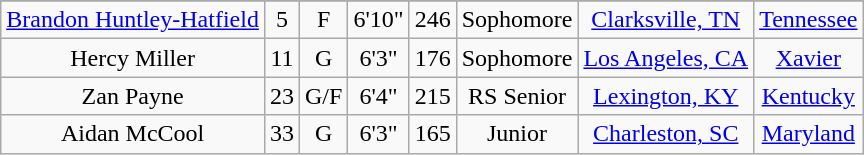<table class="wikitable sortable" border="1" style="text-align:center;">
<tr align=center>
</tr>
<tr>
<td><a href='#'>Brandon Huntley-Hatfield</a></td>
<td>5</td>
<td>F</td>
<td>6'10"</td>
<td>246</td>
<td>Sophomore</td>
<td><a href='#'>Clarksville, TN</a></td>
<td><a href='#'>Tennessee</a></td>
</tr>
<tr>
<td>Hercy Miller</td>
<td>11</td>
<td>G</td>
<td>6'3"</td>
<td>176</td>
<td>Sophomore</td>
<td><a href='#'>Los Angeles, CA</a></td>
<td><a href='#'>Xavier</a></td>
</tr>
<tr>
<td>Zan Payne</td>
<td>23</td>
<td>G/F</td>
<td>6'4"</td>
<td>215</td>
<td>RS Senior</td>
<td><a href='#'>Lexington, KY</a></td>
<td><a href='#'>Kentucky</a></td>
</tr>
<tr>
<td>Aidan McCool</td>
<td>33</td>
<td>G</td>
<td>6'3"</td>
<td>165</td>
<td>Junior</td>
<td><a href='#'>Charleston, SC</a></td>
<td><a href='#'>Maryland</a></td>
</tr>
</table>
